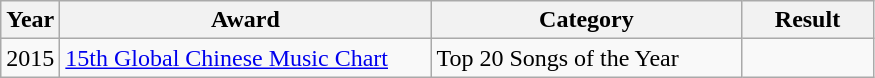<table class="wikitable">
<tr>
<th width="30px">Year</th>
<th width="240px">Award</th>
<th width="200px">Category</th>
<th width="80px">Result</th>
</tr>
<tr>
<td>2015</td>
<td><a href='#'>15th Global Chinese Music Chart</a></td>
<td>Top 20 Songs of the Year</td>
<td></td>
</tr>
</table>
